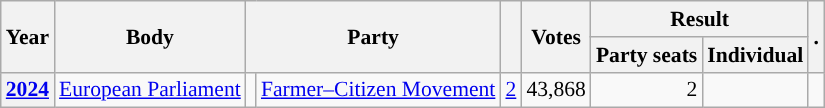<table class="wikitable plainrowheaders sortable" border=2 cellpadding=4 cellspacing=0 style="border: 1px #aaa solid; font-size: 90%; text-align:center;">
<tr>
<th scope="col" rowspan=2>Year</th>
<th scope="col" rowspan=2>Body</th>
<th scope="col" colspan=2 rowspan=2>Party</th>
<th scope="col" rowspan=2></th>
<th scope="col" rowspan=2>Votes</th>
<th scope="colgroup" colspan=2>Result</th>
<th scope="col" rowspan=2>.</th>
</tr>
<tr>
<th scope="col">Party seats</th>
<th scope="col">Individual</th>
</tr>
<tr>
<th scope="row"><a href='#'>2024</a></th>
<td><a href='#'>European Parliament</a></td>
<td style="background-color:"></td>
<td><a href='#'>Farmer–Citizen Movement</a></td>
<td style=text-align:right><a href='#'>2</a></td>
<td style=text-align:right>43,868</td>
<td style=text-align:right>2</td>
<td></td>
<td></td>
</tr>
</table>
